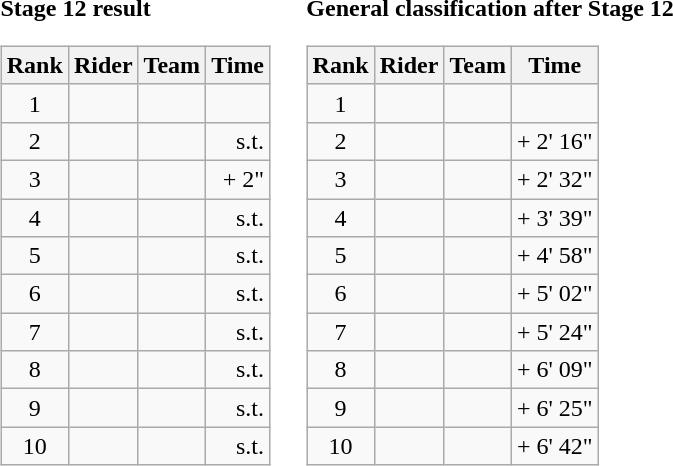<table>
<tr>
<td><strong>Stage 12 result</strong><br><table class="wikitable">
<tr>
<th scope="col">Rank</th>
<th scope="col">Rider</th>
<th scope="col">Team</th>
<th scope="col">Time</th>
</tr>
<tr>
<td style="text-align:center;">1</td>
<td></td>
<td></td>
<td style="text-align:right;"></td>
</tr>
<tr>
<td style="text-align:center;">2</td>
<td></td>
<td></td>
<td style="text-align:right;">s.t.</td>
</tr>
<tr>
<td style="text-align:center;">3</td>
<td></td>
<td></td>
<td style="text-align:right;">+ 2"</td>
</tr>
<tr>
<td style="text-align:center;">4</td>
<td></td>
<td></td>
<td style="text-align:right;">s.t.</td>
</tr>
<tr>
<td style="text-align:center;">5</td>
<td></td>
<td></td>
<td style="text-align:right;">s.t.</td>
</tr>
<tr>
<td style="text-align:center;">6</td>
<td></td>
<td></td>
<td style="text-align:right;">s.t.</td>
</tr>
<tr>
<td style="text-align:center;">7</td>
<td></td>
<td></td>
<td style="text-align:right;">s.t.</td>
</tr>
<tr>
<td style="text-align:center;">8</td>
<td></td>
<td></td>
<td style="text-align:right;">s.t.</td>
</tr>
<tr>
<td style="text-align:center;">9</td>
<td></td>
<td></td>
<td style="text-align:right;">s.t.</td>
</tr>
<tr>
<td style="text-align:center;">10</td>
<td></td>
<td></td>
<td style="text-align:right;">s.t.</td>
</tr>
</table>
</td>
<td></td>
<td><strong>General classification after Stage 12</strong><br><table class="wikitable">
<tr>
<th scope="col">Rank</th>
<th scope="col">Rider</th>
<th scope="col">Team</th>
<th scope="col">Time</th>
</tr>
<tr>
<td style="text-align:center;">1</td>
<td></td>
<td></td>
<td style="text-align:right;"></td>
</tr>
<tr>
<td style="text-align:center;">2</td>
<td></td>
<td></td>
<td style="text-align:right;">+ 2' 16"</td>
</tr>
<tr>
<td style="text-align:center;">3</td>
<td></td>
<td></td>
<td style="text-align:right;">+ 2' 32"</td>
</tr>
<tr>
<td style="text-align:center;">4</td>
<td></td>
<td></td>
<td style="text-align:right;">+ 3' 39"</td>
</tr>
<tr>
<td style="text-align:center;">5</td>
<td></td>
<td></td>
<td style="text-align:right;">+ 4' 58"</td>
</tr>
<tr>
<td style="text-align:center;">6</td>
<td></td>
<td></td>
<td style="text-align:right;">+ 5' 02"</td>
</tr>
<tr>
<td style="text-align:center;">7</td>
<td></td>
<td></td>
<td style="text-align:right;">+ 5' 24"</td>
</tr>
<tr>
<td style="text-align:center;">8</td>
<td></td>
<td></td>
<td style="text-align:right;">+ 6' 09"</td>
</tr>
<tr>
<td style="text-align:center;">9</td>
<td></td>
<td></td>
<td style="text-align:right;">+ 6' 25"</td>
</tr>
<tr>
<td style="text-align:center;">10</td>
<td></td>
<td></td>
<td style="text-align:right;">+ 6' 42"</td>
</tr>
</table>
</td>
</tr>
</table>
